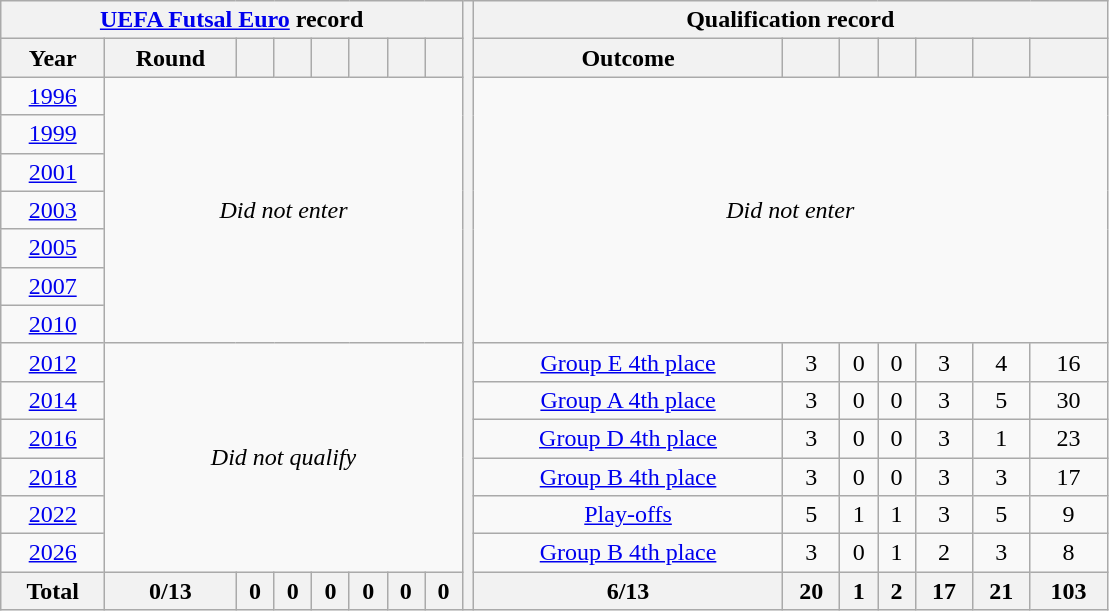<table class="wikitable" style="text-align: center;">
<tr>
<th colspan=8><a href='#'>UEFA Futsal Euro</a> record</th>
<th width=1% rowspan=17></th>
<th colspan=7>Qualification record</th>
</tr>
<tr>
<th>Year</th>
<th>Round</th>
<th></th>
<th></th>
<th></th>
<th></th>
<th></th>
<th></th>
<th>Outcome</th>
<th></th>
<th></th>
<th></th>
<th></th>
<th></th>
<th></th>
</tr>
<tr>
<td> <a href='#'>1996</a></td>
<td colspan=7 rowspan=7><em>Did not enter</em></td>
<td colspan=7 rowspan=7><em>Did not enter</em></td>
</tr>
<tr>
<td> <a href='#'>1999</a></td>
</tr>
<tr>
<td> <a href='#'>2001</a></td>
</tr>
<tr>
<td> <a href='#'>2003</a></td>
</tr>
<tr>
<td> <a href='#'>2005</a></td>
</tr>
<tr>
<td> <a href='#'>2007</a></td>
</tr>
<tr>
<td> <a href='#'>2010</a></td>
</tr>
<tr>
<td> <a href='#'>2012</a></td>
<td colspan=7 rowspan=6><em>Did not qualify</em></td>
<td><a href='#'>Group E 4th place</a></td>
<td>3</td>
<td>0</td>
<td>0</td>
<td>3</td>
<td>4</td>
<td>16</td>
</tr>
<tr>
<td> <a href='#'>2014</a></td>
<td><a href='#'>Group A 4th place</a></td>
<td>3</td>
<td>0</td>
<td>0</td>
<td>3</td>
<td>5</td>
<td>30</td>
</tr>
<tr>
<td> <a href='#'>2016</a></td>
<td><a href='#'>Group D 4th place</a></td>
<td>3</td>
<td>0</td>
<td>0</td>
<td>3</td>
<td>1</td>
<td>23</td>
</tr>
<tr>
<td> <a href='#'>2018</a></td>
<td><a href='#'>Group B 4th place</a></td>
<td>3</td>
<td>0</td>
<td>0</td>
<td>3</td>
<td>3</td>
<td>17</td>
</tr>
<tr>
<td> <a href='#'>2022</a></td>
<td><a href='#'>Play-offs</a></td>
<td>5</td>
<td>1</td>
<td>1</td>
<td>3</td>
<td>5</td>
<td>9</td>
</tr>
<tr>
<td> <a href='#'>2026</a></td>
<td><a href='#'>Group B 4th place</a></td>
<td>3</td>
<td>0</td>
<td>1</td>
<td>2</td>
<td>3</td>
<td>8</td>
</tr>
<tr>
<th><strong>Total</strong></th>
<th>0/13</th>
<th>0</th>
<th>0</th>
<th>0</th>
<th>0</th>
<th>0</th>
<th>0</th>
<th>6/13</th>
<th>20</th>
<th>1</th>
<th>2</th>
<th>17</th>
<th>21</th>
<th>103</th>
</tr>
</table>
